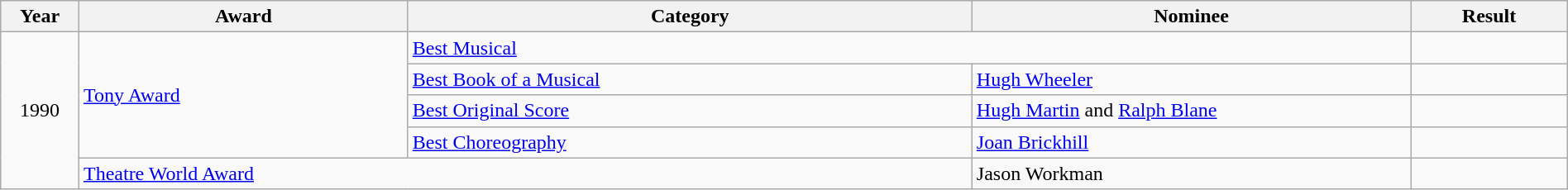<table class="wikitable" width="100%">
<tr>
<th width="5%">Year</th>
<th width="21%">Award</th>
<th width="36%">Category</th>
<th width="28%">Nominee</th>
<th width="10%">Result</th>
</tr>
<tr>
<td rowspan="5" align="center">1990</td>
<td rowspan="4"><a href='#'>Tony Award</a></td>
<td colspan="2"><a href='#'>Best Musical</a></td>
<td></td>
</tr>
<tr>
<td><a href='#'>Best Book of a Musical</a></td>
<td><a href='#'>Hugh Wheeler</a></td>
<td></td>
</tr>
<tr>
<td><a href='#'>Best Original Score</a></td>
<td><a href='#'>Hugh Martin</a> and <a href='#'>Ralph Blane</a></td>
<td></td>
</tr>
<tr>
<td><a href='#'>Best Choreography</a></td>
<td><a href='#'>Joan Brickhill</a></td>
<td></td>
</tr>
<tr>
<td colspan="2"><a href='#'>Theatre World Award</a></td>
<td>Jason Workman</td>
<td></td>
</tr>
</table>
